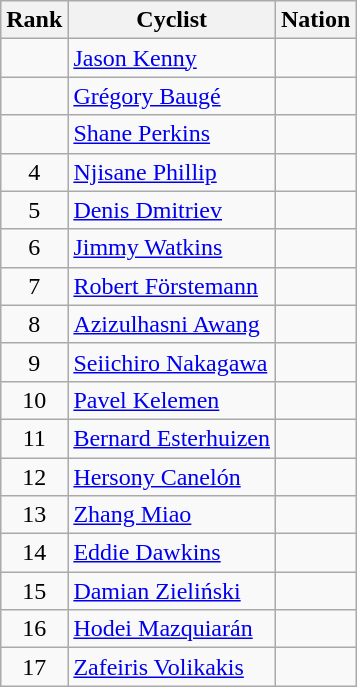<table class="wikitable sortable" style="text-align:center;">
<tr>
<th>Rank</th>
<th>Cyclist</th>
<th>Nation</th>
</tr>
<tr>
<td></td>
<td align=left><a href='#'>Jason Kenny</a></td>
<td align=left></td>
</tr>
<tr>
<td></td>
<td align=left><a href='#'>Grégory Baugé</a></td>
<td align=left></td>
</tr>
<tr>
<td></td>
<td align=left><a href='#'>Shane Perkins</a></td>
<td align=left></td>
</tr>
<tr>
<td>4</td>
<td align=left><a href='#'>Njisane Phillip</a></td>
<td align=left></td>
</tr>
<tr>
<td>5</td>
<td align=left><a href='#'>Denis Dmitriev</a></td>
<td align=left></td>
</tr>
<tr>
<td>6</td>
<td align=left><a href='#'>Jimmy Watkins</a></td>
<td align=left></td>
</tr>
<tr>
<td>7</td>
<td align=left><a href='#'>Robert Förstemann</a></td>
<td align=left></td>
</tr>
<tr>
<td>8</td>
<td align=left><a href='#'>Azizulhasni Awang</a></td>
<td align=left></td>
</tr>
<tr>
<td>9</td>
<td align=left><a href='#'>Seiichiro Nakagawa</a></td>
<td align=left></td>
</tr>
<tr>
<td>10</td>
<td align=left><a href='#'>Pavel Kelemen</a></td>
<td align=left></td>
</tr>
<tr>
<td>11</td>
<td align=left><a href='#'>Bernard Esterhuizen</a></td>
<td align=left></td>
</tr>
<tr>
<td>12</td>
<td align=left><a href='#'>Hersony Canelón</a></td>
<td align=left></td>
</tr>
<tr>
<td>13</td>
<td align=left><a href='#'>Zhang Miao</a></td>
<td align=left></td>
</tr>
<tr>
<td>14</td>
<td align=left><a href='#'>Eddie Dawkins</a></td>
<td align=left></td>
</tr>
<tr>
<td>15</td>
<td align=left><a href='#'>Damian Zieliński</a></td>
<td align=left></td>
</tr>
<tr>
<td>16</td>
<td align=left><a href='#'>Hodei Mazquiarán</a></td>
<td align=left></td>
</tr>
<tr>
<td>17</td>
<td align=left><a href='#'>Zafeiris Volikakis</a></td>
<td align=left></td>
</tr>
</table>
